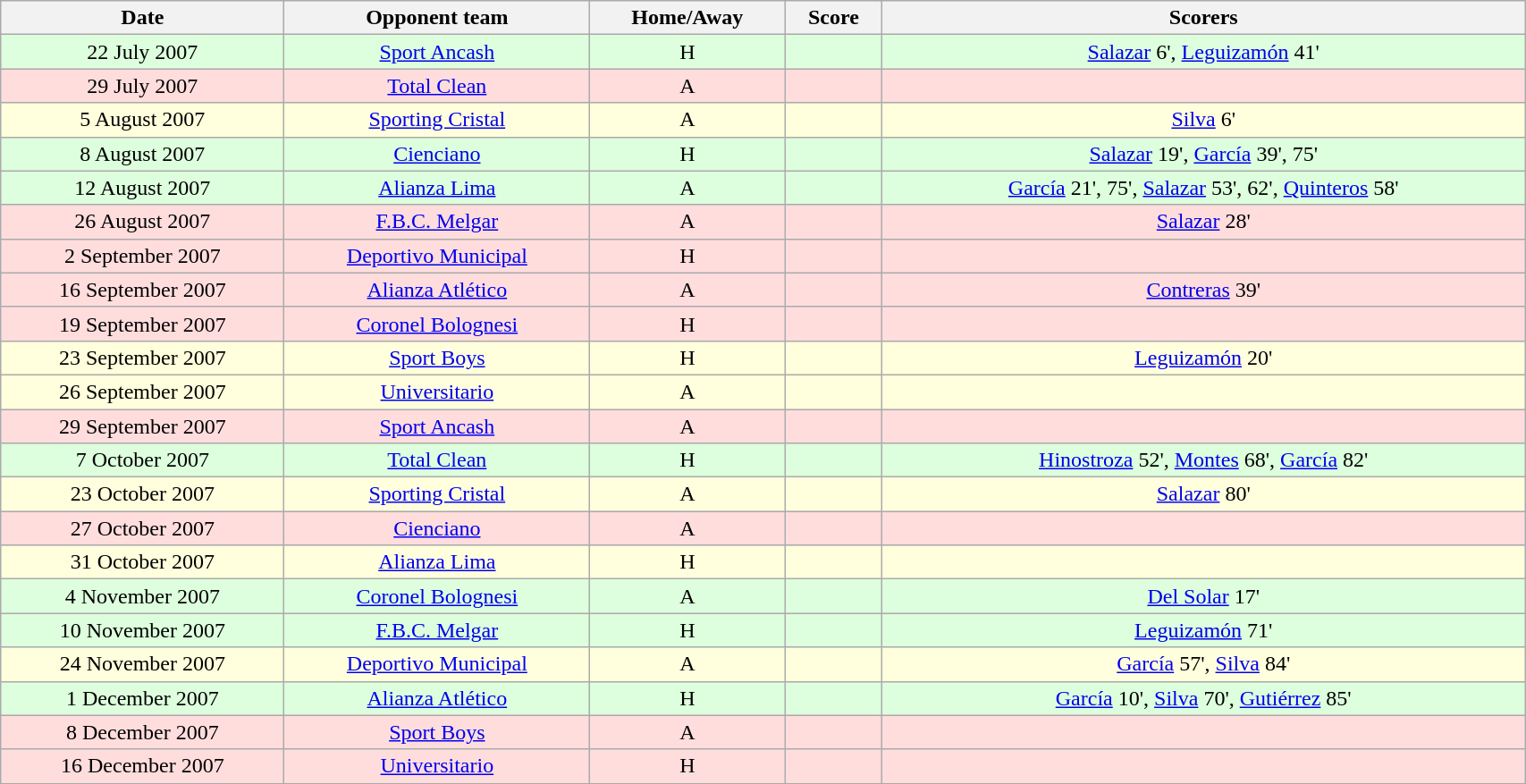<table class="wikitable" width=90%>
<tr>
<th>Date</th>
<th>Opponent team</th>
<th>Home/Away</th>
<th>Score</th>
<th>Scorers</th>
</tr>
<tr bgcolor="#ddffdd">
<td style="text-align: center">22 July 2007</td>
<td style="text-align: center"><a href='#'>Sport Ancash</a></td>
<td style="text-align: center">H</td>
<td style="text-align: center"></td>
<td style="text-align: center"><a href='#'>Salazar</a> 6', <a href='#'>Leguizamón</a> 41'</td>
</tr>
<tr bgcolor="#ffdddd">
<td style="text-align: center">29 July 2007</td>
<td style="text-align: center"><a href='#'>Total Clean</a></td>
<td style="text-align: center">A</td>
<td style="text-align: center"></td>
<td style="text-align: center"></td>
</tr>
<tr bgcolor="#ffffdd">
<td style="text-align: center">5 August 2007</td>
<td style="text-align: center"><a href='#'>Sporting Cristal</a></td>
<td style="text-align: center">A</td>
<td style="text-align: center"></td>
<td style="text-align: center"><a href='#'>Silva</a> 6'</td>
</tr>
<tr bgcolor="#ddffdd">
<td style="text-align: center">8 August 2007</td>
<td style="text-align: center"><a href='#'>Cienciano</a></td>
<td style="text-align: center">H</td>
<td style="text-align: center"> </td>
<td style="text-align: center"><a href='#'>Salazar</a> 19', <a href='#'>García</a> 39', 75'</td>
</tr>
<tr bgcolor="#ddffdd">
<td style="text-align: center">12 August 2007</td>
<td style="text-align: center"><a href='#'>Alianza Lima</a></td>
<td style="text-align: center">A</td>
<td style="text-align: center"></td>
<td style="text-align: center"><a href='#'>García</a> 21', 75', <a href='#'>Salazar</a> 53', 62', <a href='#'>Quinteros</a> 58'</td>
</tr>
<tr bgcolor="#ffdddd">
<td style="text-align: center">26 August 2007</td>
<td style="text-align: center"><a href='#'>F.B.C. Melgar</a></td>
<td style="text-align: center">A</td>
<td style="text-align: center"></td>
<td style="text-align: center"><a href='#'>Salazar</a> 28'</td>
</tr>
<tr bgcolor="#ffdddd">
<td style="text-align: center">2 September 2007</td>
<td style="text-align: center"><a href='#'>Deportivo Municipal</a></td>
<td style="text-align: center">H</td>
<td style="text-align: center"></td>
<td style="text-align: center"></td>
</tr>
<tr bgcolor="#ffdddd">
<td style="text-align: center">16 September 2007</td>
<td style="text-align: center"><a href='#'>Alianza Atlético</a></td>
<td style="text-align: center">A</td>
<td style="text-align: center"></td>
<td style="text-align: center"><a href='#'>Contreras</a> 39'</td>
</tr>
<tr bgcolor="#ffdddd">
<td style="text-align: center">19 September 2007</td>
<td style="text-align: center"><a href='#'>Coronel Bolognesi</a></td>
<td style="text-align: center">H</td>
<td style="text-align: center"></td>
<td style="text-align: center"></td>
</tr>
<tr bgcolor="#ffffdd">
<td style="text-align: center">23 September 2007</td>
<td style="text-align: center"><a href='#'>Sport Boys</a></td>
<td style="text-align: center">H</td>
<td style="text-align: center"></td>
<td style="text-align: center"><a href='#'>Leguizamón</a> 20'</td>
</tr>
<tr bgcolor="#ffffdd">
<td style="text-align: center">26 September 2007</td>
<td style="text-align: center"><a href='#'>Universitario</a></td>
<td style="text-align: center">A</td>
<td style="text-align: center"></td>
<td style="text-align: center"></td>
</tr>
<tr bgcolor="#ffdddd">
<td style="text-align: center">29 September 2007</td>
<td style="text-align: center"><a href='#'>Sport Ancash</a></td>
<td style="text-align: center">A</td>
<td style="text-align: center"></td>
<td style="text-align: center"></td>
</tr>
<tr bgcolor="#ddffdd">
<td style="text-align: center">7 October 2007</td>
<td style="text-align: center"><a href='#'>Total Clean</a></td>
<td style="text-align: center">H</td>
<td style="text-align: center"></td>
<td style="text-align: center"><a href='#'>Hinostroza</a> 52', <a href='#'>Montes</a> 68', <a href='#'>García</a> 82'</td>
</tr>
<tr bgcolor="#ffffdd">
<td style="text-align: center">23 October 2007</td>
<td style="text-align: center"><a href='#'>Sporting Cristal</a></td>
<td style="text-align: center">A</td>
<td style="text-align: center"></td>
<td style="text-align: center"><a href='#'>Salazar</a> 80'</td>
</tr>
<tr bgcolor="#ffdddd">
<td style="text-align: center">27 October 2007</td>
<td style="text-align: center"><a href='#'>Cienciano</a></td>
<td style="text-align: center">A</td>
<td style="text-align: center"></td>
<td style="text-align: center"></td>
</tr>
<tr bgcolor="#ffffdd">
<td style="text-align: center">31 October 2007</td>
<td style="text-align: center"><a href='#'>Alianza Lima</a></td>
<td style="text-align: center">H</td>
<td style="text-align: center"></td>
<td style="text-align: center"></td>
</tr>
<tr bgcolor="#ddffdd">
<td style="text-align: center">4 November 2007</td>
<td style="text-align: center"><a href='#'>Coronel Bolognesi</a></td>
<td style="text-align: center">A</td>
<td style="text-align: center"></td>
<td style="text-align: center"><a href='#'>Del Solar</a> 17'</td>
</tr>
<tr bgcolor="#ddffdd">
<td style="text-align: center">10 November 2007</td>
<td style="text-align: center"><a href='#'>F.B.C. Melgar</a></td>
<td style="text-align: center">H</td>
<td style="text-align: center"></td>
<td style="text-align: center"><a href='#'>Leguizamón</a> 71'</td>
</tr>
<tr bgcolor="#ffffdd">
<td style="text-align: center">24 November 2007</td>
<td style="text-align: center"><a href='#'>Deportivo Municipal</a></td>
<td style="text-align: center">A</td>
<td style="text-align: center"></td>
<td style="text-align: center"><a href='#'>García</a> 57', <a href='#'>Silva</a> 84'</td>
</tr>
<tr bgcolor="#ddffdd">
<td style="text-align: center">1 December 2007</td>
<td style="text-align: center"><a href='#'>Alianza Atlético</a></td>
<td style="text-align: center">H</td>
<td style="text-align: center"></td>
<td style="text-align: center"><a href='#'>García</a> 10', <a href='#'>Silva</a> 70', <a href='#'>Gutiérrez</a> 85'</td>
</tr>
<tr bgcolor="#ffdddd">
<td style="text-align: center">8 December 2007</td>
<td style="text-align: center"><a href='#'>Sport Boys</a></td>
<td style="text-align: center">A</td>
<td style="text-align: center"> </td>
<td style="text-align: center"></td>
</tr>
<tr bgcolor="#ffdddd">
<td style="text-align: center">16 December 2007</td>
<td style="text-align: center"><a href='#'>Universitario</a></td>
<td style="text-align: center">H</td>
<td style="text-align: center"></td>
<td style="text-align: center"></td>
</tr>
</table>
